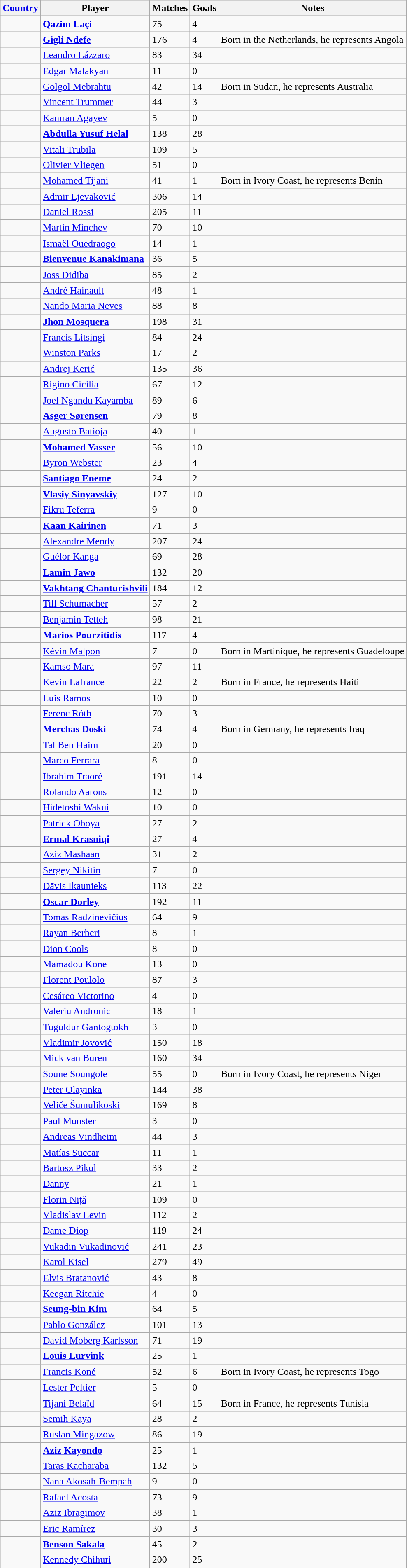<table class="wikitable sortable collapsible collapsed">
<tr>
<th><a href='#'>Country</a></th>
<th>Player</th>
<th>Matches</th>
<th>Goals</th>
<th>Notes</th>
</tr>
<tr>
<td></td>
<td><strong><a href='#'>Qazim Laçi</a></strong></td>
<td>75</td>
<td>4</td>
<td></td>
</tr>
<tr>
<td></td>
<td><strong><a href='#'>Gigli Ndefe</a></strong></td>
<td>176</td>
<td>4</td>
<td>Born in the Netherlands, he represents Angola</td>
</tr>
<tr>
<td></td>
<td><a href='#'>Leandro Lázzaro</a></td>
<td>83</td>
<td>34</td>
<td></td>
</tr>
<tr>
<td></td>
<td><a href='#'>Edgar Malakyan</a></td>
<td>11</td>
<td>0</td>
<td></td>
</tr>
<tr>
<td></td>
<td><a href='#'>Golgol Mebrahtu</a></td>
<td>42</td>
<td>14</td>
<td>Born in Sudan, he represents Australia</td>
</tr>
<tr>
<td></td>
<td><a href='#'>Vincent Trummer</a></td>
<td>44</td>
<td>3</td>
<td></td>
</tr>
<tr>
<td></td>
<td><a href='#'>Kamran Agayev</a></td>
<td>5</td>
<td>0</td>
<td></td>
</tr>
<tr>
<td></td>
<td><strong><a href='#'>Abdulla Yusuf Helal</a></strong></td>
<td>138</td>
<td>28</td>
<td></td>
</tr>
<tr>
<td></td>
<td><a href='#'>Vitali Trubila</a></td>
<td>109</td>
<td>5</td>
<td></td>
</tr>
<tr>
<td></td>
<td><a href='#'>Olivier Vliegen</a></td>
<td>51</td>
<td>0</td>
<td></td>
</tr>
<tr>
<td></td>
<td><a href='#'>Mohamed Tijani</a></td>
<td>41</td>
<td>1</td>
<td>Born in Ivory Coast, he represents Benin</td>
</tr>
<tr>
<td></td>
<td><a href='#'>Admir Ljevaković</a></td>
<td>306</td>
<td>14</td>
<td></td>
</tr>
<tr>
<td></td>
<td><a href='#'>Daniel Rossi</a></td>
<td>205</td>
<td>11</td>
<td></td>
</tr>
<tr>
<td></td>
<td><a href='#'>Martin Minchev</a></td>
<td>70</td>
<td>10</td>
<td></td>
</tr>
<tr>
<td></td>
<td><a href='#'>Ismaël Ouedraogo</a></td>
<td>14</td>
<td>1</td>
<td></td>
</tr>
<tr>
<td></td>
<td><strong><a href='#'>Bienvenue Kanakimana</a></strong></td>
<td>36</td>
<td>5</td>
<td></td>
</tr>
<tr>
<td></td>
<td><a href='#'>Joss Didiba</a></td>
<td>85</td>
<td>2</td>
<td></td>
</tr>
<tr>
<td></td>
<td><a href='#'>André Hainault</a></td>
<td>48</td>
<td>1</td>
<td></td>
</tr>
<tr>
<td></td>
<td><a href='#'>Nando Maria Neves</a></td>
<td>88</td>
<td>8</td>
<td></td>
</tr>
<tr>
<td></td>
<td><strong><a href='#'>Jhon Mosquera</a></strong></td>
<td>198</td>
<td>31</td>
<td></td>
</tr>
<tr>
<td></td>
<td><a href='#'>Francis Litsingi</a></td>
<td>84</td>
<td>24</td>
<td></td>
</tr>
<tr>
<td></td>
<td><a href='#'>Winston Parks</a></td>
<td>17</td>
<td>2</td>
<td></td>
</tr>
<tr>
<td></td>
<td><a href='#'>Andrej Kerić</a></td>
<td>135</td>
<td>36</td>
<td></td>
</tr>
<tr>
<td></td>
<td><a href='#'>Rigino Cicilia</a></td>
<td>67</td>
<td>12</td>
<td></td>
</tr>
<tr>
<td></td>
<td><a href='#'>Joel Ngandu Kayamba</a></td>
<td>89</td>
<td>6</td>
<td></td>
</tr>
<tr>
<td></td>
<td><strong><a href='#'>Asger Sørensen</a></strong></td>
<td>79</td>
<td>8</td>
<td></td>
</tr>
<tr>
<td></td>
<td><a href='#'>Augusto Batioja</a></td>
<td>40</td>
<td>1</td>
<td></td>
</tr>
<tr>
<td></td>
<td><strong><a href='#'>Mohamed Yasser</a></strong></td>
<td>56</td>
<td>10</td>
<td></td>
</tr>
<tr>
<td></td>
<td><a href='#'>Byron Webster</a></td>
<td>23</td>
<td>4</td>
<td></td>
</tr>
<tr>
<td></td>
<td><strong><a href='#'>Santiago Eneme</a></strong></td>
<td>24</td>
<td>2</td>
<td></td>
</tr>
<tr>
<td></td>
<td><strong><a href='#'>Vlasiy Sinyavskiy</a></strong></td>
<td>127</td>
<td>10</td>
<td></td>
</tr>
<tr>
<td></td>
<td><a href='#'>Fikru Teferra</a></td>
<td>9</td>
<td>0</td>
<td></td>
</tr>
<tr>
<td></td>
<td><strong><a href='#'>Kaan Kairinen</a></strong></td>
<td>71</td>
<td>3</td>
<td></td>
</tr>
<tr>
<td></td>
<td><a href='#'>Alexandre Mendy</a></td>
<td>207</td>
<td>24</td>
<td></td>
</tr>
<tr>
<td></td>
<td><a href='#'>Guélor Kanga</a></td>
<td>69</td>
<td>28</td>
<td></td>
</tr>
<tr>
<td></td>
<td><strong><a href='#'>Lamin Jawo</a></strong></td>
<td>132</td>
<td>20</td>
<td></td>
</tr>
<tr>
<td></td>
<td><strong><a href='#'>Vakhtang Chanturishvili</a></strong></td>
<td>184</td>
<td>12</td>
<td></td>
</tr>
<tr>
<td></td>
<td><a href='#'>Till Schumacher</a></td>
<td>57</td>
<td>2</td>
<td></td>
</tr>
<tr>
<td></td>
<td><a href='#'>Benjamin Tetteh</a></td>
<td>98</td>
<td>21</td>
<td></td>
</tr>
<tr>
<td></td>
<td><strong><a href='#'>Marios Pourzitidis</a></strong></td>
<td>117</td>
<td>4</td>
<td></td>
</tr>
<tr>
<td></td>
<td><a href='#'>Kévin Malpon</a></td>
<td>7</td>
<td>0</td>
<td>Born in Martinique, he represents Guadeloupe</td>
</tr>
<tr>
<td></td>
<td><a href='#'>Kamso Mara</a></td>
<td>97</td>
<td>11</td>
<td></td>
</tr>
<tr>
<td></td>
<td><a href='#'>Kevin Lafrance</a></td>
<td>22</td>
<td>2</td>
<td>Born in France, he represents Haiti</td>
</tr>
<tr>
<td></td>
<td><a href='#'>Luis Ramos</a></td>
<td>10</td>
<td>0</td>
<td></td>
</tr>
<tr>
<td></td>
<td><a href='#'>Ferenc Róth</a></td>
<td>70</td>
<td>3</td>
<td></td>
</tr>
<tr>
<td></td>
<td><strong><a href='#'>Merchas Doski</a></strong></td>
<td>74</td>
<td>4</td>
<td>Born in Germany, he represents Iraq</td>
</tr>
<tr>
<td></td>
<td><a href='#'>Tal Ben Haim</a></td>
<td>20</td>
<td>0</td>
<td></td>
</tr>
<tr>
<td></td>
<td><a href='#'>Marco Ferrara</a></td>
<td>8</td>
<td>0</td>
<td></td>
</tr>
<tr>
<td></td>
<td><a href='#'>Ibrahim Traoré</a></td>
<td>191</td>
<td>14</td>
<td></td>
</tr>
<tr>
<td></td>
<td><a href='#'>Rolando Aarons</a></td>
<td>12</td>
<td>0</td>
<td></td>
</tr>
<tr>
<td></td>
<td><a href='#'>Hidetoshi Wakui</a></td>
<td>10</td>
<td>0</td>
<td></td>
</tr>
<tr>
<td></td>
<td><a href='#'>Patrick Oboya</a></td>
<td>27</td>
<td>2</td>
<td></td>
</tr>
<tr>
<td></td>
<td><strong><a href='#'>Ermal Krasniqi</a></strong></td>
<td>27</td>
<td>4</td>
<td></td>
</tr>
<tr>
<td></td>
<td><a href='#'>Aziz Mashaan</a></td>
<td>31</td>
<td>2</td>
<td></td>
</tr>
<tr>
<td></td>
<td><a href='#'>Sergey Nikitin</a></td>
<td>7</td>
<td>0</td>
<td></td>
</tr>
<tr>
<td></td>
<td><a href='#'>Dāvis Ikaunieks</a></td>
<td>113</td>
<td>22</td>
<td></td>
</tr>
<tr>
<td></td>
<td><strong><a href='#'>Oscar Dorley</a></strong></td>
<td>192</td>
<td>11</td>
<td></td>
</tr>
<tr>
<td></td>
<td><a href='#'>Tomas Radzinevičius</a></td>
<td>64</td>
<td>9</td>
<td></td>
</tr>
<tr>
<td></td>
<td><a href='#'>Rayan Berberi</a></td>
<td>8</td>
<td>1</td>
<td></td>
</tr>
<tr>
<td></td>
<td><a href='#'>Dion Cools</a></td>
<td>8</td>
<td>0</td>
<td></td>
</tr>
<tr>
<td></td>
<td><a href='#'>Mamadou Kone</a></td>
<td>13</td>
<td>0</td>
<td></td>
</tr>
<tr>
<td></td>
<td><a href='#'>Florent Poulolo</a></td>
<td>87</td>
<td>3</td>
<td></td>
</tr>
<tr>
<td></td>
<td><a href='#'>Cesáreo Victorino</a></td>
<td>4</td>
<td>0</td>
<td></td>
</tr>
<tr>
<td></td>
<td><a href='#'>Valeriu Andronic</a></td>
<td>18</td>
<td>1</td>
<td></td>
</tr>
<tr>
<td></td>
<td><a href='#'>Tuguldur Gantogtokh</a></td>
<td>3</td>
<td>0</td>
<td></td>
</tr>
<tr>
<td></td>
<td><a href='#'>Vladimir Jovović</a></td>
<td>150</td>
<td>18</td>
<td></td>
</tr>
<tr>
<td></td>
<td><a href='#'>Mick van Buren</a></td>
<td>160</td>
<td>34</td>
<td></td>
</tr>
<tr>
<td></td>
<td><a href='#'>Soune Soungole</a></td>
<td>55</td>
<td>0</td>
<td>Born in Ivory Coast, he represents Niger</td>
</tr>
<tr>
<td></td>
<td><a href='#'>Peter Olayinka</a></td>
<td>144</td>
<td>38</td>
<td></td>
</tr>
<tr>
<td></td>
<td><a href='#'>Veliče Šumulikoski</a></td>
<td>169</td>
<td>8</td>
<td></td>
</tr>
<tr>
<td></td>
<td><a href='#'>Paul Munster</a></td>
<td>3</td>
<td>0</td>
<td></td>
</tr>
<tr>
<td></td>
<td><a href='#'>Andreas Vindheim</a></td>
<td>44</td>
<td>3</td>
<td></td>
</tr>
<tr>
<td></td>
<td><a href='#'>Matías Succar</a></td>
<td>11</td>
<td>1</td>
<td></td>
</tr>
<tr>
<td></td>
<td><a href='#'>Bartosz Pikul</a></td>
<td>33</td>
<td>2</td>
<td></td>
</tr>
<tr>
<td></td>
<td><a href='#'>Danny</a></td>
<td>21</td>
<td>1</td>
<td></td>
</tr>
<tr>
<td></td>
<td><a href='#'>Florin Niță</a></td>
<td>109</td>
<td>0</td>
<td></td>
</tr>
<tr>
<td></td>
<td><a href='#'>Vladislav Levin</a></td>
<td>112</td>
<td>2</td>
<td></td>
</tr>
<tr>
<td></td>
<td><a href='#'>Dame Diop</a></td>
<td>119</td>
<td>24</td>
<td></td>
</tr>
<tr>
<td></td>
<td><a href='#'>Vukadin Vukadinović</a></td>
<td>241</td>
<td>23</td>
<td></td>
</tr>
<tr>
<td></td>
<td><a href='#'>Karol Kisel</a></td>
<td>279</td>
<td>49</td>
<td></td>
</tr>
<tr>
<td></td>
<td><a href='#'>Elvis Bratanović</a></td>
<td>43</td>
<td>8</td>
<td></td>
</tr>
<tr>
<td></td>
<td><a href='#'>Keegan Ritchie</a></td>
<td>4</td>
<td>0</td>
<td></td>
</tr>
<tr>
<td></td>
<td><strong><a href='#'>Seung-bin Kim</a></strong></td>
<td>64</td>
<td>5</td>
<td></td>
</tr>
<tr>
<td></td>
<td><a href='#'>Pablo González</a></td>
<td>101</td>
<td>13</td>
<td></td>
</tr>
<tr>
<td></td>
<td><a href='#'>David Moberg Karlsson</a></td>
<td>71</td>
<td>19</td>
<td></td>
</tr>
<tr>
<td></td>
<td><strong><a href='#'>Louis Lurvink</a></strong></td>
<td>25</td>
<td>1</td>
<td></td>
</tr>
<tr>
<td></td>
<td><a href='#'>Francis Koné</a></td>
<td>52</td>
<td>6</td>
<td>Born in Ivory Coast, he represents Togo</td>
</tr>
<tr>
<td></td>
<td><a href='#'>Lester Peltier</a></td>
<td>5</td>
<td>0</td>
<td></td>
</tr>
<tr>
<td></td>
<td><a href='#'>Tijani Belaïd</a></td>
<td>64</td>
<td>15</td>
<td>Born in France, he represents Tunisia</td>
</tr>
<tr>
<td></td>
<td><a href='#'>Semih Kaya</a></td>
<td>28</td>
<td>2</td>
<td></td>
</tr>
<tr>
<td></td>
<td><a href='#'>Ruslan Mingazow</a></td>
<td>86</td>
<td>19</td>
<td></td>
</tr>
<tr>
<td></td>
<td><strong><a href='#'>Aziz Kayondo</a></strong></td>
<td>25</td>
<td>1</td>
<td></td>
</tr>
<tr>
<td></td>
<td><a href='#'>Taras Kacharaba</a></td>
<td>132</td>
<td>5</td>
<td></td>
</tr>
<tr>
<td></td>
<td><a href='#'>Nana Akosah-Bempah</a></td>
<td>9</td>
<td>0</td>
<td></td>
</tr>
<tr>
<td></td>
<td><a href='#'>Rafael Acosta</a></td>
<td>73</td>
<td>9</td>
<td></td>
</tr>
<tr>
<td></td>
<td><a href='#'>Aziz Ibragimov</a></td>
<td>38</td>
<td>1</td>
<td></td>
</tr>
<tr>
<td></td>
<td><a href='#'>Eric Ramírez</a></td>
<td>30</td>
<td>3</td>
<td></td>
</tr>
<tr>
<td></td>
<td><strong><a href='#'>Benson Sakala</a></strong></td>
<td>45</td>
<td>2</td>
<td></td>
</tr>
<tr>
<td></td>
<td><a href='#'>Kennedy Chihuri</a></td>
<td>200</td>
<td>25</td>
<td></td>
</tr>
</table>
